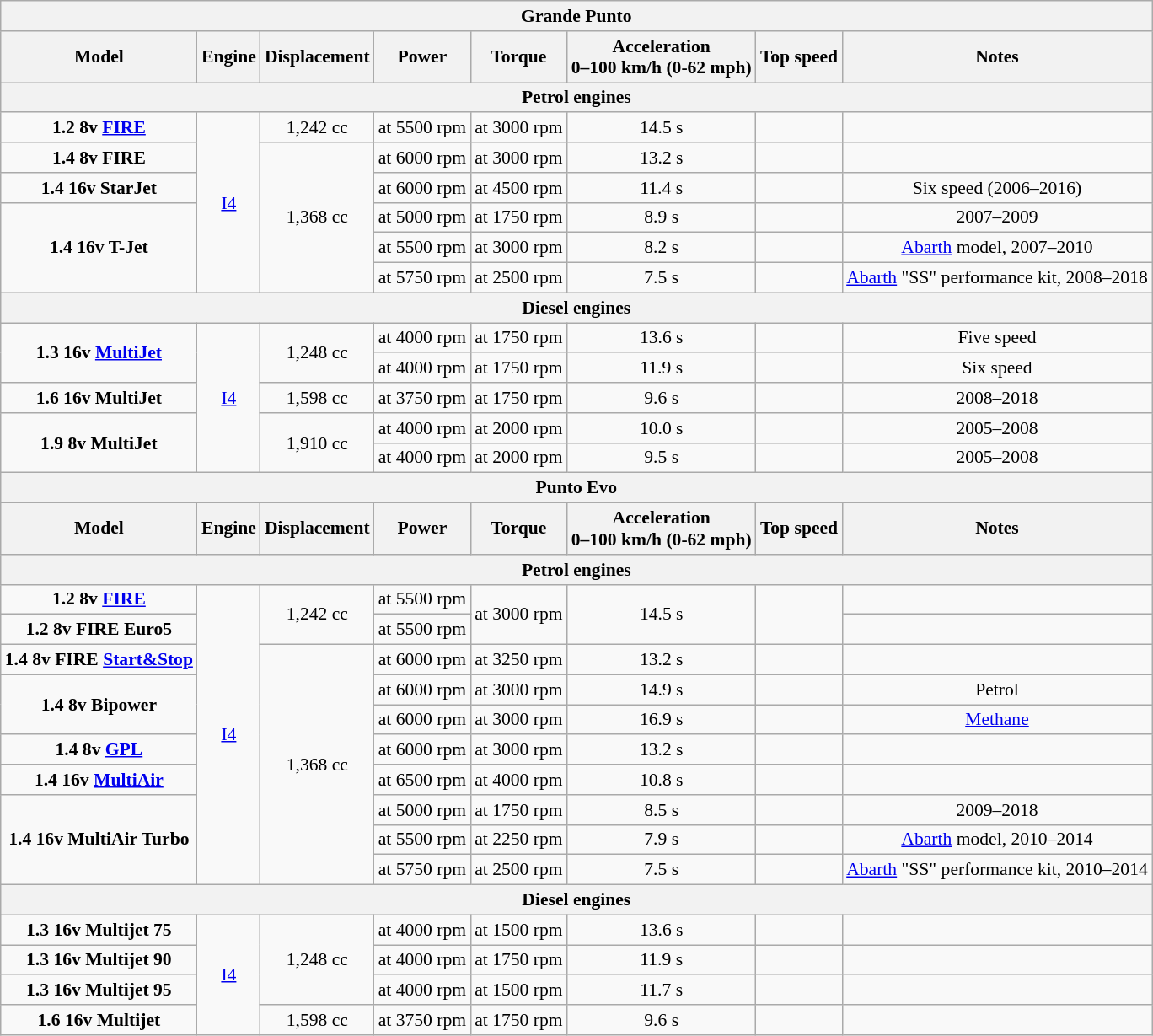<table class="wikitable" style="font-size: 90%; text-align: center;">
<tr>
<th colspan="8">Grande Punto</th>
</tr>
<tr>
<th>Model</th>
<th>Engine</th>
<th>Displacement</th>
<th>Power</th>
<th>Torque</th>
<th>Acceleration<br>0–100 km/h (0-62 mph)</th>
<th>Top speed</th>
<th>Notes</th>
</tr>
<tr>
<th colspan="8">Petrol engines</th>
</tr>
<tr>
<td><strong>1.2 8v <a href='#'>FIRE</a></strong></td>
<td rowspan="6"><a href='#'>I4</a></td>
<td>1,242 cc</td>
<td> at 5500 rpm</td>
<td> at 3000 rpm</td>
<td>14.5 s</td>
<td></td>
<td></td>
</tr>
<tr>
<td><strong>1.4 8v FIRE</strong></td>
<td rowspan="5">1,368 cc</td>
<td> at 6000 rpm</td>
<td> at 3000 rpm</td>
<td>13.2 s</td>
<td></td>
<td></td>
</tr>
<tr>
<td><strong>1.4 16v StarJet</strong></td>
<td> at 6000 rpm</td>
<td> at 4500 rpm</td>
<td>11.4 s</td>
<td></td>
<td>Six speed (2006–2016)</td>
</tr>
<tr>
<td rowspan="3"><strong>1.4 16v T-Jet</strong></td>
<td> at 5000 rpm</td>
<td> at 1750 rpm</td>
<td>8.9 s</td>
<td></td>
<td>2007–2009</td>
</tr>
<tr>
<td> at 5500 rpm</td>
<td> at 3000 rpm</td>
<td>8.2 s</td>
<td></td>
<td><a href='#'>Abarth</a> model, 2007–2010</td>
</tr>
<tr>
<td> at 5750 rpm</td>
<td> at 2500 rpm</td>
<td>7.5 s</td>
<td></td>
<td><a href='#'>Abarth</a> "SS" performance kit, 2008–2018</td>
</tr>
<tr>
<th colspan="8">Diesel engines</th>
</tr>
<tr>
<td rowspan="2"><strong>1.3 16v <a href='#'>MultiJet</a></strong></td>
<td rowspan="5"><a href='#'>I4</a></td>
<td rowspan="2">1,248 cc</td>
<td> at 4000 rpm</td>
<td> at 1750 rpm</td>
<td>13.6 s</td>
<td></td>
<td>Five speed</td>
</tr>
<tr>
<td> at 4000 rpm</td>
<td> at 1750 rpm</td>
<td>11.9 s</td>
<td></td>
<td>Six speed</td>
</tr>
<tr>
<td><strong>1.6 16v MultiJet</strong></td>
<td>1,598 cc</td>
<td> at 3750 rpm</td>
<td> at 1750 rpm</td>
<td>9.6 s</td>
<td></td>
<td>2008–2018</td>
</tr>
<tr>
<td rowspan="2"><strong>1.9 8v MultiJet</strong></td>
<td rowspan="2">1,910 cc</td>
<td> at 4000 rpm</td>
<td> at 2000 rpm</td>
<td>10.0 s</td>
<td></td>
<td>2005–2008</td>
</tr>
<tr>
<td> at 4000 rpm</td>
<td> at 2000 rpm</td>
<td>9.5 s</td>
<td></td>
<td>2005–2008</td>
</tr>
<tr>
<th colspan="8">Punto Evo</th>
</tr>
<tr>
<th>Model</th>
<th>Engine</th>
<th>Displacement</th>
<th>Power</th>
<th>Torque</th>
<th>Acceleration<br>0–100 km/h (0-62 mph)</th>
<th>Top speed</th>
<th>Notes</th>
</tr>
<tr>
<th colspan="8">Petrol engines</th>
</tr>
<tr>
<td><strong>1.2 8v <a href='#'>FIRE</a></strong></td>
<td rowspan="10"><a href='#'>I4</a></td>
<td rowspan="2">1,242 cc</td>
<td> at 5500 rpm</td>
<td rowspan="2"> at 3000 rpm</td>
<td rowspan="2">14.5 s</td>
<td rowspan="2"></td>
<td></td>
</tr>
<tr>
<td><strong>1.2 8v FIRE Euro5</strong></td>
<td> at 5500 rpm</td>
<td></td>
</tr>
<tr>
<td><strong>1.4 8v FIRE <a href='#'>Start&Stop</a></strong></td>
<td rowspan="8">1,368 cc</td>
<td> at 6000 rpm</td>
<td> at 3250 rpm</td>
<td>13.2 s</td>
<td></td>
<td></td>
</tr>
<tr>
<td rowspan="2"><strong>1.4 8v Bipower</strong></td>
<td> at 6000 rpm</td>
<td> at 3000 rpm</td>
<td>14.9 s</td>
<td></td>
<td>Petrol</td>
</tr>
<tr>
<td> at 6000 rpm</td>
<td> at 3000 rpm</td>
<td>16.9 s</td>
<td></td>
<td><a href='#'>Methane</a></td>
</tr>
<tr>
<td><strong>1.4 8v <a href='#'>GPL</a></strong></td>
<td> at 6000 rpm</td>
<td> at 3000 rpm</td>
<td>13.2 s</td>
<td></td>
<td></td>
</tr>
<tr>
<td><strong>1.4 16v <a href='#'>MultiAir</a></strong></td>
<td> at 6500 rpm</td>
<td> at 4000 rpm</td>
<td>10.8 s</td>
<td></td>
<td></td>
</tr>
<tr>
<td rowspan="3"><strong>1.4 16v MultiAir Turbo</strong></td>
<td> at 5000 rpm</td>
<td> at 1750 rpm</td>
<td>8.5 s</td>
<td></td>
<td>2009–2018</td>
</tr>
<tr>
<td> at 5500 rpm</td>
<td> at 2250 rpm</td>
<td>7.9 s</td>
<td></td>
<td><a href='#'>Abarth</a> model, 2010–2014</td>
</tr>
<tr>
<td> at 5750 rpm</td>
<td> at 2500 rpm</td>
<td>7.5 s</td>
<td></td>
<td><a href='#'>Abarth</a> "SS" performance kit, 2010–2014</td>
</tr>
<tr>
<th colspan="8">Diesel engines</th>
</tr>
<tr>
<td><strong>1.3 16v Multijet 75</strong></td>
<td rowspan="4"><a href='#'>I4</a></td>
<td rowspan="3">1,248 cc</td>
<td> at 4000 rpm</td>
<td> at 1500 rpm</td>
<td>13.6 s</td>
<td></td>
<td></td>
</tr>
<tr>
<td><strong>1.3 16v Multijet 90</strong></td>
<td> at 4000 rpm</td>
<td> at 1750 rpm</td>
<td>11.9 s</td>
<td></td>
<td></td>
</tr>
<tr>
<td><strong>1.3 16v Multijet 95</strong></td>
<td> at 4000 rpm</td>
<td> at 1500 rpm</td>
<td>11.7 s</td>
<td></td>
<td></td>
</tr>
<tr>
<td><strong>1.6 16v Multijet</strong></td>
<td>1,598 cc</td>
<td> at 3750 rpm</td>
<td> at 1750 rpm</td>
<td>9.6 s</td>
<td></td>
<td></td>
</tr>
</table>
